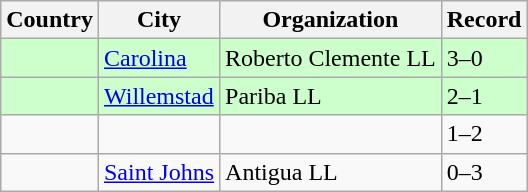<table class="wikitable">
<tr>
<th>Country</th>
<th>City</th>
<th>Organization</th>
<th>Record</th>
</tr>
<tr bgcolor="ccffcc">
<td><strong></strong></td>
<td><a href='#'>Carolina</a></td>
<td>Roberto Clemente LL</td>
<td>3–0</td>
</tr>
<tr bgcolor="ccffcc">
<td><strong></strong></td>
<td><a href='#'>Willemstad</a></td>
<td>Pariba LL</td>
<td>2–1</td>
</tr>
<tr>
<td><strong></strong></td>
<td></td>
<td></td>
<td>1–2</td>
</tr>
<tr>
<td><strong></strong></td>
<td><a href='#'>Saint Johns</a></td>
<td>Antigua LL</td>
<td>0–3</td>
</tr>
</table>
